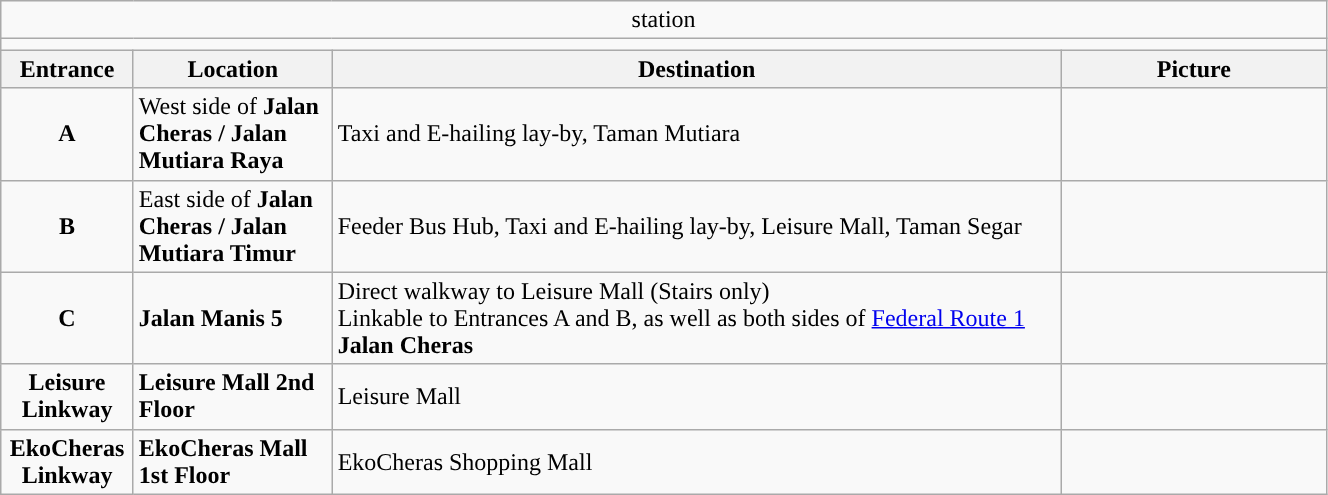<table class="wikitable" style="width:70%">
<tr>
<td colspan="4" align="center"> station</td>
</tr>
<tr>
<td colspan="4"></td>
</tr>
<tr>
<th style="width:10%">Entrance</th>
<th style="width:15%">Location</th>
<th style="width:55%">Destination</th>
<th style="width:20%">Picture</th>
</tr>
<tr>
<td align="center"><strong><span>A</span></strong></td>
<td>West side of <strong>Jalan Cheras / Jalan Mutiara Raya</strong></td>
<td>Taxi and E-hailing lay-by, Taman Mutiara</td>
<td></td>
</tr>
<tr>
<td align="center"><strong><span>B</span></strong></td>
<td>East side of <strong>Jalan Cheras / Jalan Mutiara Timur</strong></td>
<td>Feeder Bus Hub, Taxi and E-hailing lay-by, Leisure Mall, Taman Segar</td>
<td></td>
</tr>
<tr>
<td align="center"><strong><span>C</span></strong></td>
<td><strong>Jalan Manis 5</strong></td>
<td>Direct walkway to Leisure Mall (Stairs only)<br>Linkable to Entrances A and B, as well as both sides of <a href='#'>Federal Route 1</a> <strong>Jalan Cheras</strong></td>
<td></td>
</tr>
<tr>
<td align="center"><strong>Leisure Linkway</strong></td>
<td><strong>Leisure Mall 2nd Floor</strong></td>
<td>Leisure Mall</td>
<td></td>
</tr>
<tr>
<td align="center"><strong>EkoCheras Linkway</strong></td>
<td><strong>EkoCheras Mall 1st Floor</strong></td>
<td>EkoCheras Shopping Mall</td>
<td></td>
</tr>
</table>
